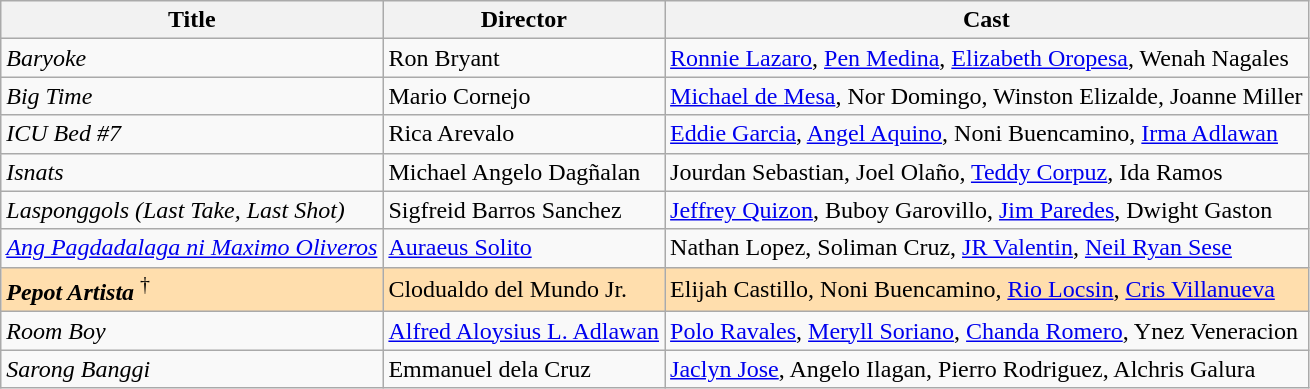<table class="wikitable">
<tr>
<th>Title</th>
<th>Director</th>
<th>Cast</th>
</tr>
<tr>
<td><em>Baryoke</em></td>
<td>Ron Bryant</td>
<td><a href='#'>Ronnie Lazaro</a>, <a href='#'>Pen Medina</a>, <a href='#'>Elizabeth Oropesa</a>, Wenah Nagales</td>
</tr>
<tr>
<td><em>Big Time</em></td>
<td>Mario Cornejo</td>
<td><a href='#'>Michael de Mesa</a>, Nor Domingo, Winston Elizalde, Joanne Miller</td>
</tr>
<tr>
<td><em>ICU Bed #7</em></td>
<td>Rica Arevalo</td>
<td><a href='#'>Eddie Garcia</a>, <a href='#'>Angel Aquino</a>, Noni Buencamino, <a href='#'>Irma Adlawan</a></td>
</tr>
<tr>
<td><em>Isnats</em></td>
<td>Michael Angelo Dagñalan</td>
<td>Jourdan Sebastian, Joel Olaño, <a href='#'>Teddy Corpuz</a>, Ida Ramos</td>
</tr>
<tr>
<td><em>Lasponggols (Last Take, Last Shot)</em></td>
<td>Sigfreid Barros Sanchez</td>
<td><a href='#'>Jeffrey Quizon</a>, Buboy Garovillo, <a href='#'>Jim Paredes</a>, Dwight Gaston</td>
</tr>
<tr>
<td><em><a href='#'>Ang Pagdadalaga ni Maximo Oliveros</a></em></td>
<td><a href='#'>Auraeus Solito</a></td>
<td>Nathan Lopez, Soliman Cruz, <a href='#'>JR Valentin</a>, <a href='#'>Neil Ryan Sese</a></td>
</tr>
<tr style="background:#FFDEAD;">
<td><strong><em>Pepot Artista</em></strong> <sup>†</sup></td>
<td>Clodualdo del Mundo Jr.</td>
<td>Elijah Castillo, Noni Buencamino, <a href='#'>Rio Locsin</a>, <a href='#'>Cris Villanueva</a></td>
</tr>
<tr>
<td><em>Room Boy</em></td>
<td><a href='#'>Alfred Aloysius L. Adlawan</a></td>
<td><a href='#'>Polo Ravales</a>, <a href='#'>Meryll Soriano</a>, <a href='#'>Chanda Romero</a>, Ynez Veneracion</td>
</tr>
<tr>
<td><em>Sarong Banggi</em></td>
<td>Emmanuel dela Cruz</td>
<td><a href='#'>Jaclyn Jose</a>, Angelo Ilagan, Pierro Rodriguez, Alchris Galura</td>
</tr>
</table>
